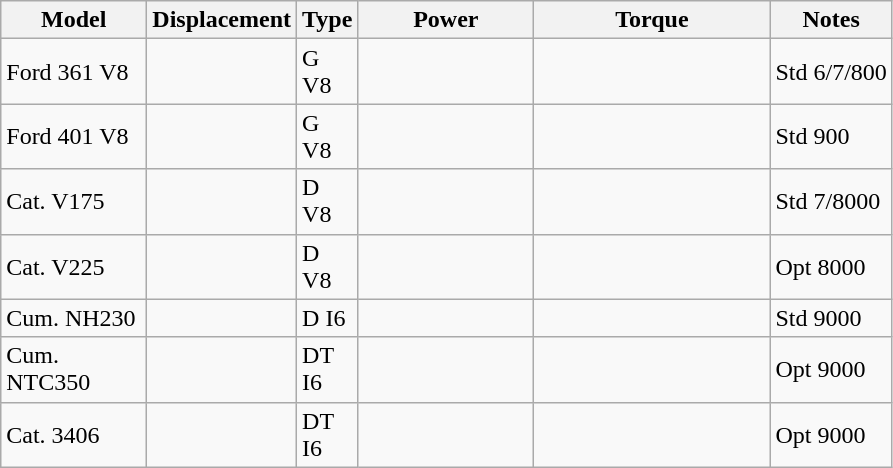<table class="wikitable">
<tr>
<th>Model</th>
<th>Displacement</th>
<th>Type</th>
<th>Power</th>
<th>Torque</th>
<th>Notes</th>
</tr>
<tr>
<td style="width: 90px;">Ford 361 V8</td>
<td></td>
<td style="width: 30px;">G V8</td>
<td style="width: 110px;"></td>
<td style="width: 150px;"></td>
<td>Std 6/7/800</td>
</tr>
<tr>
<td>Ford 401 V8</td>
<td></td>
<td>G V8</td>
<td></td>
<td></td>
<td>Std 900</td>
</tr>
<tr>
<td>Cat. V175</td>
<td></td>
<td>D V8</td>
<td></td>
<td></td>
<td>Std 7/8000</td>
</tr>
<tr>
<td>Cat. V225</td>
<td></td>
<td>D V8</td>
<td></td>
<td></td>
<td>Opt 8000</td>
</tr>
<tr>
<td>Cum. NH230</td>
<td></td>
<td>D I6</td>
<td></td>
<td></td>
<td>Std 9000</td>
</tr>
<tr>
<td>Cum. NTC350</td>
<td></td>
<td>DT I6</td>
<td></td>
<td></td>
<td>Opt 9000</td>
</tr>
<tr>
<td>Cat. 3406</td>
<td></td>
<td>DT I6</td>
<td></td>
<td></td>
<td>Opt 9000</td>
</tr>
</table>
